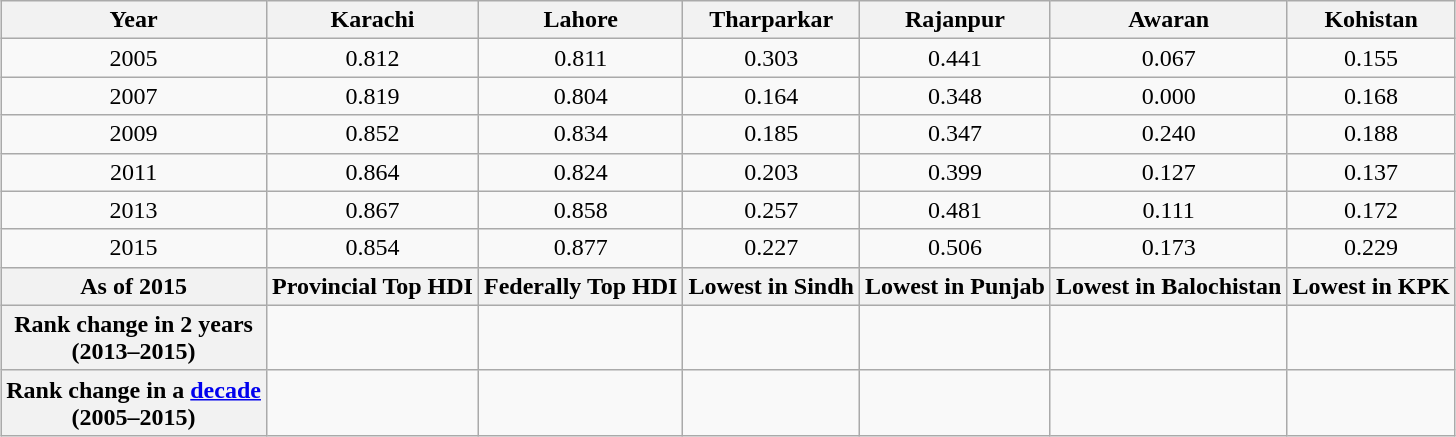<table class="wikitable" style="margin-left: auto; margin-right: auto; text-align: center">
<tr>
<th>Year</th>
<th>Karachi</th>
<th>Lahore</th>
<th>Tharparkar</th>
<th>Rajanpur</th>
<th>Awaran</th>
<th>Kohistan</th>
</tr>
<tr>
<td>2005</td>
<td>0.812</td>
<td>0.811</td>
<td>0.303</td>
<td>0.441</td>
<td>0.067</td>
<td>0.155</td>
</tr>
<tr>
<td>2007</td>
<td> 0.819</td>
<td> 0.804</td>
<td> 0.164</td>
<td> 0.348</td>
<td> 0.000</td>
<td> 0.168</td>
</tr>
<tr>
<td>2009</td>
<td> 0.852</td>
<td> 0.834</td>
<td> 0.185</td>
<td> 0.347</td>
<td> 0.240</td>
<td> 0.188</td>
</tr>
<tr>
<td>2011</td>
<td> 0.864</td>
<td> 0.824</td>
<td> 0.203</td>
<td> 0.399</td>
<td> 0.127</td>
<td> 0.137</td>
</tr>
<tr>
<td>2013</td>
<td> 0.867</td>
<td> 0.858</td>
<td> 0.257</td>
<td> 0.481</td>
<td> 0.111</td>
<td> 0.172</td>
</tr>
<tr>
<td>2015</td>
<td> 0.854</td>
<td> 0.877</td>
<td> 0.227</td>
<td> 0.506</td>
<td> 0.173</td>
<td> 0.229</td>
</tr>
<tr>
<th>As of 2015</th>
<th>Provincial Top HDI</th>
<th>Federally Top HDI</th>
<th>Lowest in Sindh</th>
<th>Lowest in Punjab</th>
<th>Lowest in Balochistan</th>
<th>Lowest in KPK</th>
</tr>
<tr>
<th>Rank change in 2 years<br>(2013–2015)</th>
<td> </td>
<td> </td>
<td> </td>
<td></td>
<td> </td>
<td></td>
</tr>
<tr>
<th>Rank change in a <a href='#'>decade</a><br>(2005–2015)</th>
<td> </td>
<td> </td>
<td> </td>
<td> </td>
<td> </td>
<td> </td>
</tr>
</table>
